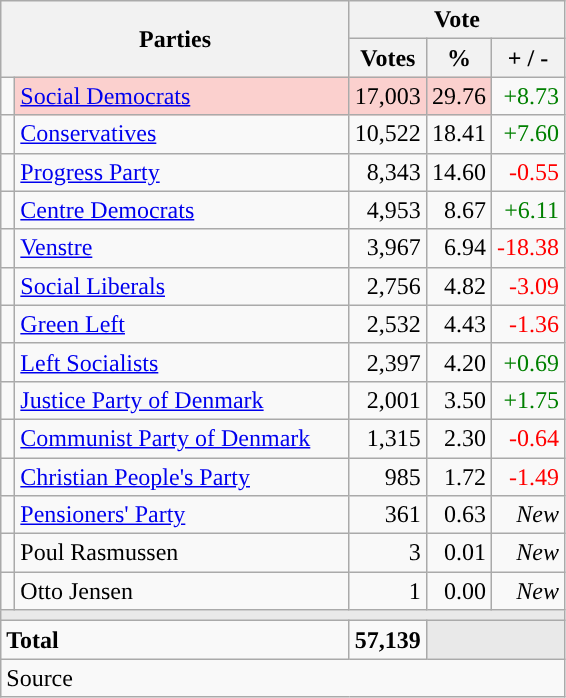<table class="wikitable" style="text-align:right;">
<tr>
<th style="text-align:centre;" rowspan="2" colspan="2" width="225">Parties</th>
<th colspan="3">Vote</th>
</tr>
<tr>
<th width="15">Votes</th>
<th width="15">%</th>
<th width="15">+ / -</th>
</tr>
<tr>
<td width="2" style="color:inherit;background:"></td>
<td bgcolor=#fbd0ce  align="left"><a href='#'>Social Democrats</a></td>
<td bgcolor=#fbd0ce>17,003</td>
<td bgcolor=#fbd0ce>29.76</td>
<td style=color:green;>+8.73</td>
</tr>
<tr>
<td width="2" style="color:inherit;background:"></td>
<td align="left"><a href='#'>Conservatives</a></td>
<td>10,522</td>
<td>18.41</td>
<td style=color:green;>+7.60</td>
</tr>
<tr>
<td width="2" style="color:inherit;background:"></td>
<td align="left"><a href='#'>Progress Party</a></td>
<td>8,343</td>
<td>14.60</td>
<td style=color:red;>-0.55</td>
</tr>
<tr>
<td width="2" style="color:inherit;background:"></td>
<td align="left"><a href='#'>Centre Democrats</a></td>
<td>4,953</td>
<td>8.67</td>
<td style=color:green;>+6.11</td>
</tr>
<tr>
<td width="2" style="color:inherit;background:"></td>
<td align="left"><a href='#'>Venstre</a></td>
<td>3,967</td>
<td>6.94</td>
<td style=color:red;>-18.38</td>
</tr>
<tr>
<td width="2" style="color:inherit;background:"></td>
<td align="left"><a href='#'>Social Liberals</a></td>
<td>2,756</td>
<td>4.82</td>
<td style=color:red;>-3.09</td>
</tr>
<tr>
<td width="2" style="color:inherit;background:"></td>
<td align="left"><a href='#'>Green Left</a></td>
<td>2,532</td>
<td>4.43</td>
<td style=color:red;>-1.36</td>
</tr>
<tr>
<td width="2" style="color:inherit;background:"></td>
<td align="left"><a href='#'>Left Socialists</a></td>
<td>2,397</td>
<td>4.20</td>
<td style=color:green;>+0.69</td>
</tr>
<tr>
<td width="2" style="color:inherit;background:"></td>
<td align="left"><a href='#'>Justice Party of Denmark</a></td>
<td>2,001</td>
<td>3.50</td>
<td style=color:green;>+1.75</td>
</tr>
<tr>
<td width="2" style="color:inherit;background:"></td>
<td align="left"><a href='#'>Communist Party of Denmark</a></td>
<td>1,315</td>
<td>2.30</td>
<td style=color:red;>-0.64</td>
</tr>
<tr>
<td width="2" style="color:inherit;background:"></td>
<td align="left"><a href='#'>Christian People's Party</a></td>
<td>985</td>
<td>1.72</td>
<td style=color:red;>-1.49</td>
</tr>
<tr>
<td width="2" style="color:inherit;background:"></td>
<td align="left"><a href='#'>Pensioners' Party</a></td>
<td>361</td>
<td>0.63</td>
<td><em>New</em></td>
</tr>
<tr>
<td width="2" style="color:inherit;background:"></td>
<td align="left">Poul Rasmussen</td>
<td>3</td>
<td>0.01</td>
<td><em>New</em></td>
</tr>
<tr>
<td width="2" style="color:inherit;background:"></td>
<td align="left">Otto Jensen</td>
<td>1</td>
<td>0.00</td>
<td><em>New</em></td>
</tr>
<tr>
<td colspan="7" bgcolor="#E9E9E9"></td>
</tr>
<tr>
<td align="left" colspan="2"><strong>Total</strong></td>
<td><strong>57,139</strong></td>
<td bgcolor="#E9E9E9" colspan="2"></td>
</tr>
<tr>
<td align="left" colspan="6">Source</td>
</tr>
</table>
